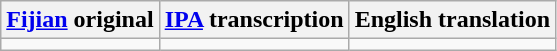<table class="wikitable">
<tr>
<th><a href='#'>Fijian</a> original</th>
<th><a href='#'>IPA</a> transcription</th>
<th>English translation</th>
</tr>
<tr style="vertical-align:top; white-space:nowrap;">
<td></td>
<td></td>
<td></td>
</tr>
</table>
